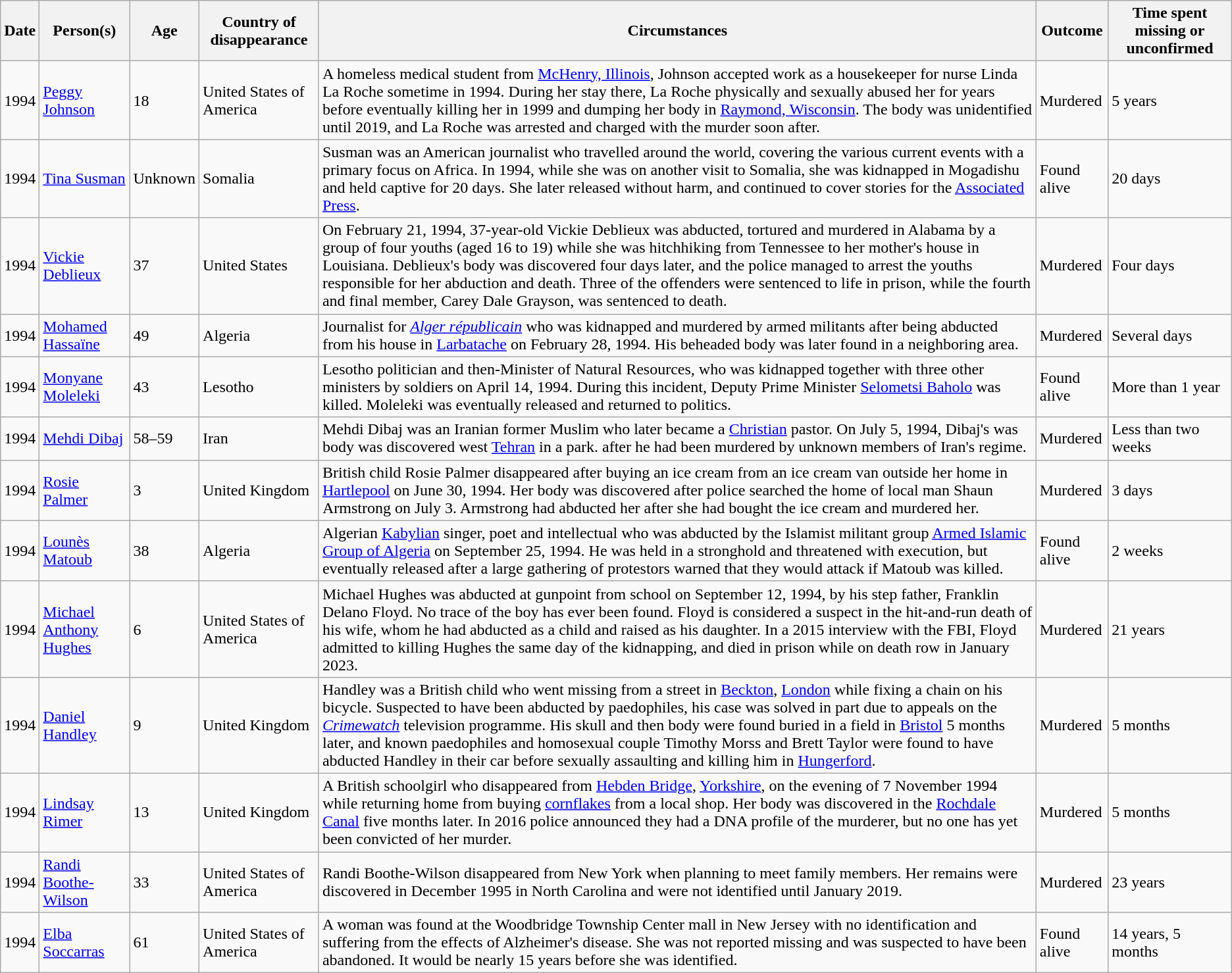<table class="wikitable sortable zebra">
<tr>
<th data-sort-type="isoDate">Date</th>
<th data-sort-type="text">Person(s)</th>
<th data-sort-type="text">Age</th>
<th>Country of disappearance</th>
<th class="unsortable">Circumstances</th>
<th data-sort-type="text">Outcome</th>
<th data-sort-type="value">Time spent missing or unconfirmed</th>
</tr>
<tr>
<td>1994</td>
<td><a href='#'>Peggy Johnson</a></td>
<td data-sort-value="018">18</td>
<td>United States of America</td>
<td>A homeless medical student from <a href='#'>McHenry, Illinois</a>, Johnson accepted work as a housekeeper for nurse Linda La Roche sometime in 1994. During her stay there, La Roche physically and sexually abused her for years before eventually killing her in 1999 and dumping her body in <a href='#'>Raymond, Wisconsin</a>. The body was unidentified until 2019, and La Roche was arrested and charged with the murder soon after.</td>
<td>Murdered</td>
<td>5 years</td>
</tr>
<tr>
<td>1994</td>
<td><a href='#'>Tina Susman</a></td>
<td>Unknown</td>
<td>Somalia</td>
<td>Susman was an American journalist who travelled around the world, covering the various current events with a primary focus on Africa. In 1994, while she was on another visit to Somalia, she was kidnapped in Mogadishu and held captive for 20 days. She later released without harm, and continued to cover stories for the <a href='#'>Associated Press</a>.</td>
<td>Found alive</td>
<td>20 days</td>
</tr>
<tr>
<td>1994</td>
<td><a href='#'>Vickie Deblieux</a></td>
<td data-sort-value="037">37</td>
<td>United States</td>
<td>On February 21, 1994, 37-year-old Vickie Deblieux was abducted, tortured and murdered in Alabama by a group of four youths (aged 16 to 19) while she was hitchhiking from Tennessee to her mother's house in Louisiana. Deblieux's body was discovered four days later, and the police managed to arrest the youths responsible for her abduction and death. Three of the offenders were sentenced to life in prison, while the fourth and final member, Carey Dale Grayson, was sentenced to death.</td>
<td>Murdered</td>
<td>Four days</td>
</tr>
<tr>
<td>1994</td>
<td><a href='#'>Mohamed Hassaïne</a></td>
<td data-sort-value="049">49</td>
<td>Algeria</td>
<td>Journalist for <em><a href='#'>Alger républicain</a></em> who was kidnapped and murdered by armed militants after being abducted from his house in <a href='#'>Larbatache</a> on February 28, 1994. His beheaded body was later found in a neighboring area.</td>
<td>Murdered</td>
<td>Several days</td>
</tr>
<tr>
<td>1994</td>
<td><a href='#'>Monyane Moleleki</a></td>
<td data-sort-value="043">43</td>
<td>Lesotho</td>
<td>Lesotho politician and then-Minister of Natural Resources, who was kidnapped together with three other ministers by soldiers on April 14, 1994. During this incident, Deputy Prime Minister <a href='#'>Selometsi Baholo</a> was killed. Moleleki was eventually released and returned to politics.</td>
<td>Found alive</td>
<td>More than 1 year</td>
</tr>
<tr>
<td>1994</td>
<td><a href='#'>Mehdi Dibaj</a></td>
<td data-sort-value="058">58–59</td>
<td>Iran</td>
<td>Mehdi Dibaj was an Iranian former Muslim who later became a <a href='#'>Christian</a> pastor. On July 5, 1994, Dibaj's was body was discovered west <a href='#'>Tehran</a> in a park. after he had been murdered by unknown members of Iran's regime.</td>
<td>Murdered</td>
<td>Less than two weeks</td>
</tr>
<tr>
<td>1994</td>
<td><a href='#'>Rosie Palmer</a></td>
<td data-sort-value="003">3</td>
<td>United Kingdom</td>
<td>British child Rosie Palmer disappeared after buying an ice cream from an ice cream van outside her home in <a href='#'>Hartlepool</a> on June 30, 1994. Her body was discovered after police searched the home of local man Shaun Armstrong on July 3. Armstrong had abducted her after she had bought the ice cream and murdered her.</td>
<td>Murdered</td>
<td>3 days</td>
</tr>
<tr>
<td>1994</td>
<td><a href='#'>Lounès Matoub</a></td>
<td data-sort-value="038">38</td>
<td>Algeria</td>
<td>Algerian <a href='#'>Kabylian</a> singer, poet and intellectual who was abducted by the Islamist militant group <a href='#'>Armed Islamic Group of Algeria</a> on September 25, 1994. He was held in a stronghold and threatened with execution, but eventually released after a large gathering of protestors warned that they would attack if Matoub was killed.</td>
<td>Found alive</td>
<td>2 weeks</td>
</tr>
<tr>
<td data-sort-value="1994-09-12">1994</td>
<td><a href='#'>Michael Anthony Hughes</a></td>
<td data-sort-value="006">6</td>
<td>United States of America</td>
<td>Michael Hughes was abducted at gunpoint from school on September 12, 1994, by his step father, Franklin Delano Floyd. No trace of the boy has ever been found. Floyd is considered a suspect in the hit-and-run death of his wife, whom he had abducted as a child and raised as his daughter. In a 2015 interview with the FBI, Floyd admitted to killing Hughes the same day of the kidnapping, and died in prison while on death row in January 2023.</td>
<td>Murdered</td>
<td>21 years</td>
</tr>
<tr>
<td data-sort-value="1994-10-02">1994</td>
<td><a href='#'>Daniel Handley</a></td>
<td data-sort-value="009">9</td>
<td>United Kingdom</td>
<td>Handley was a British child who went missing from a street in <a href='#'>Beckton</a>, <a href='#'>London</a> while fixing a chain on his bicycle. Suspected to have been abducted by paedophiles, his case was solved in part due to appeals on the <em><a href='#'>Crimewatch</a></em> television programme. His skull and then body were found buried in a field in <a href='#'>Bristol</a> 5 months later, and known paedophiles and homosexual couple Timothy Morss and Brett Taylor were found to have abducted Handley in their car before sexually assaulting and killing him in <a href='#'>Hungerford</a>.</td>
<td>Murdered</td>
<td>5 months</td>
</tr>
<tr>
<td data-sort-value="1994-01-07">1994</td>
<td><a href='#'>Lindsay Rimer</a></td>
<td data-sort-value="013">13</td>
<td>United Kingdom</td>
<td>A British schoolgirl who disappeared from <a href='#'>Hebden Bridge</a>, <a href='#'>Yorkshire</a>, on the evening of 7 November 1994 while returning home from buying <a href='#'>cornflakes</a> from a local shop. Her body was discovered in the <a href='#'>Rochdale Canal</a> five months later. In 2016 police announced they had a DNA profile of the murderer, but no one has yet been convicted of her murder.</td>
<td>Murdered</td>
<td>5 months</td>
</tr>
<tr>
<td data-sort-value="1994-01-01">1994</td>
<td><a href='#'>Randi Boothe-Wilson</a></td>
<td data-sort-value="033">33</td>
<td>United States of America</td>
<td>Randi Boothe-Wilson disappeared from New York when planning to meet family members. Her remains were discovered in December 1995 in North Carolina and were not identified until January 2019.</td>
<td>Murdered</td>
<td>23 years</td>
</tr>
<tr>
<td>1994</td>
<td><a href='#'>Elba Soccarras</a></td>
<td>61</td>
<td>United States of America</td>
<td>A woman was found at the Woodbridge Township Center mall in New Jersey with no identification and suffering from the effects of Alzheimer's disease. She was not reported missing and was suspected to have been abandoned. It would be nearly 15 years before she was identified.</td>
<td>Found alive</td>
<td>14 years, 5 months</td>
</tr>
</table>
